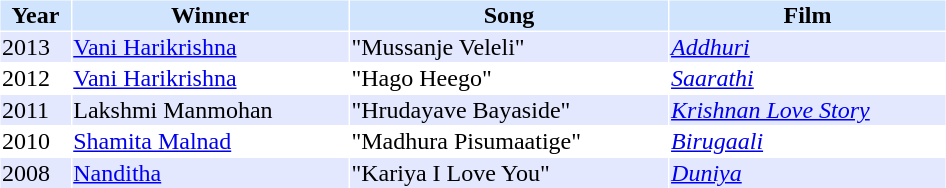<table cellspacing="1" cellpadding="1" border="0" width="50%">
<tr bgcolor="#d1e4fd">
<th>Year</th>
<th>Winner</th>
<th>Song</th>
<th>Film</th>
</tr>
<tr bgcolor="#e4e8ff">
<td>2013</td>
<td><a href='#'>Vani Harikrishna</a></td>
<td>"Mussanje Veleli"</td>
<td><em><a href='#'>Addhuri</a></em></td>
</tr>
<tr>
<td>2012</td>
<td><a href='#'>Vani Harikrishna</a></td>
<td>"Hago Heego"</td>
<td><em><a href='#'>Saarathi</a></em></td>
</tr>
<tr bgcolor="#e4e8ff">
<td>2011</td>
<td>Lakshmi Manmohan</td>
<td>"Hrudayave Bayaside"</td>
<td><em><a href='#'>Krishnan Love Story</a></em></td>
</tr>
<tr>
<td>2010</td>
<td><a href='#'>Shamita Malnad</a></td>
<td>"Madhura Pisumaatige"</td>
<td><em><a href='#'>Birugaali</a></em></td>
</tr>
<tr bgcolor="#e4e8ff">
<td>2008</td>
<td><a href='#'>Nanditha</a></td>
<td>"Kariya I Love You"</td>
<td><em><a href='#'>Duniya</a></em></td>
</tr>
</table>
